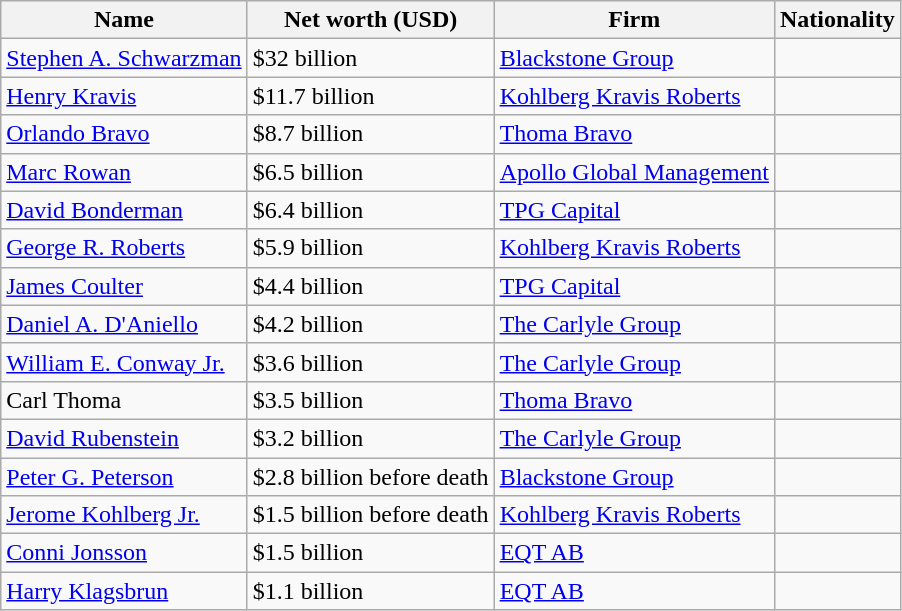<table class="wikitable sortable">
<tr>
<th>Name</th>
<th>Net worth (USD)</th>
<th>Firm</th>
<th>Nationality</th>
</tr>
<tr>
<td><a href='#'>Stephen A. Schwarzman</a></td>
<td>$32 billion</td>
<td><a href='#'>Blackstone Group</a></td>
<td></td>
</tr>
<tr>
<td><a href='#'>Henry Kravis</a></td>
<td>$11.7 billion</td>
<td><a href='#'>Kohlberg Kravis Roberts</a></td>
<td></td>
</tr>
<tr>
<td><a href='#'>Orlando Bravo</a></td>
<td>$8.7 billion</td>
<td><a href='#'>Thoma Bravo</a></td>
<td></td>
</tr>
<tr>
<td><a href='#'>Marc Rowan</a></td>
<td>$6.5 billion</td>
<td><a href='#'>Apollo Global Management</a></td>
<td></td>
</tr>
<tr>
<td><a href='#'>David Bonderman</a></td>
<td>$6.4 billion</td>
<td><a href='#'>TPG Capital</a></td>
<td></td>
</tr>
<tr>
<td><a href='#'>George R. Roberts</a></td>
<td>$5.9 billion</td>
<td><a href='#'>Kohlberg Kravis Roberts</a></td>
<td></td>
</tr>
<tr>
<td><a href='#'>James Coulter</a></td>
<td>$4.4 billion</td>
<td><a href='#'>TPG Capital</a></td>
<td></td>
</tr>
<tr>
<td><a href='#'>Daniel A. D'Aniello</a></td>
<td>$4.2 billion</td>
<td><a href='#'>The Carlyle Group</a></td>
<td></td>
</tr>
<tr>
<td><a href='#'>William E. Conway Jr.</a></td>
<td>$3.6 billion</td>
<td><a href='#'>The Carlyle Group</a></td>
<td></td>
</tr>
<tr>
<td>Carl Thoma</td>
<td>$3.5 billion</td>
<td><a href='#'>Thoma Bravo</a></td>
<td></td>
</tr>
<tr>
<td><a href='#'>David Rubenstein</a></td>
<td>$3.2 billion</td>
<td><a href='#'>The Carlyle Group</a></td>
<td></td>
</tr>
<tr>
<td><a href='#'>Peter G. Peterson</a></td>
<td>$2.8 billion before death</td>
<td><a href='#'>Blackstone Group</a></td>
<td></td>
</tr>
<tr>
<td><a href='#'>Jerome Kohlberg Jr.</a></td>
<td>$1.5 billion before death</td>
<td><a href='#'>Kohlberg Kravis Roberts</a></td>
<td></td>
</tr>
<tr>
<td><a href='#'>Conni Jonsson</a></td>
<td>$1.5 billion</td>
<td><a href='#'>EQT AB</a></td>
<td></td>
</tr>
<tr>
<td><a href='#'>Harry Klagsbrun</a></td>
<td>$1.1 billion</td>
<td><a href='#'>EQT AB</a></td>
<td></td>
</tr>
</table>
